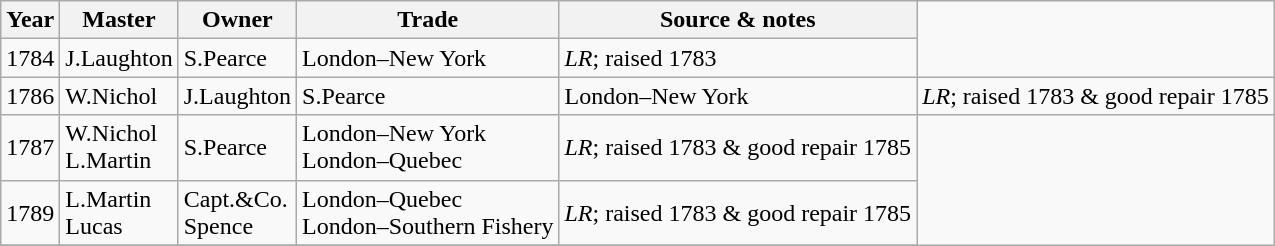<table class=" wikitable">
<tr>
<th>Year</th>
<th>Master</th>
<th>Owner</th>
<th>Trade</th>
<th>Source & notes</th>
</tr>
<tr>
<td>1784</td>
<td>J.Laughton</td>
<td>S.Pearce</td>
<td>London–New York</td>
<td><em>LR</em>; raised 1783</td>
</tr>
<tr>
<td>1786</td>
<td>W.Nichol</td>
<td>J.Laughton</td>
<td>S.Pearce</td>
<td>London–New York</td>
<td><em>LR</em>; raised 1783 & good repair 1785</td>
</tr>
<tr>
<td>1787</td>
<td>W.Nichol<br>L.Martin</td>
<td>S.Pearce</td>
<td>London–New York<br>London–Quebec</td>
<td><em>LR</em>; raised 1783 & good repair 1785</td>
</tr>
<tr>
<td>1789</td>
<td>L.Martin<br>Lucas</td>
<td>Capt.&Co.<br>Spence</td>
<td>London–Quebec<br>London–Southern Fishery</td>
<td><em>LR</em>; raised 1783 & good repair 1785</td>
</tr>
<tr>
</tr>
</table>
